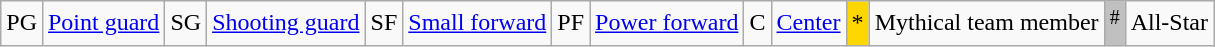<table class="wikitable">
<tr>
<td>PG</td>
<td><a href='#'>Point guard</a></td>
<td>SG</td>
<td><a href='#'>Shooting guard</a></td>
<td>SF</td>
<td><a href='#'>Small forward</a></td>
<td>PF</td>
<td><a href='#'>Power forward</a></td>
<td>C</td>
<td><a href='#'>Center</a></td>
<td bgcolor=gold>*</td>
<td>Mythical team member</td>
<td style="background:silver;"><sup>#</sup></td>
<td>All-Star</td>
</tr>
</table>
